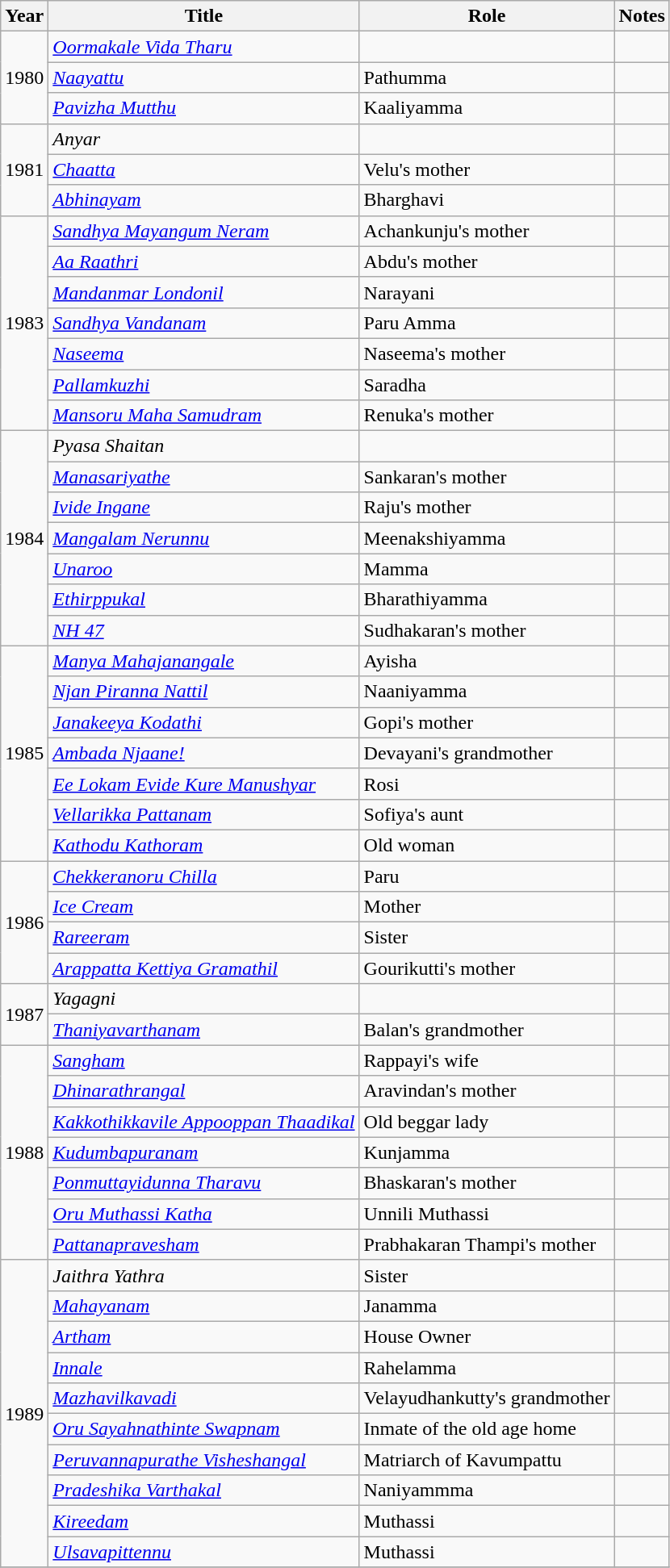<table class="wikitable sortable">
<tr>
<th>Year</th>
<th>Title</th>
<th>Role</th>
<th class="unsortable">Notes</th>
</tr>
<tr>
<td rowspan=3>1980</td>
<td><em><a href='#'>Oormakale Vida Tharu</a></em></td>
<td></td>
<td></td>
</tr>
<tr>
<td><em><a href='#'>Naayattu</a></em></td>
<td>Pathumma</td>
<td></td>
</tr>
<tr>
<td><em><a href='#'>Pavizha Mutthu</a></em></td>
<td>Kaaliyamma</td>
<td></td>
</tr>
<tr>
<td rowspan=3>1981</td>
<td><em>Anyar</em></td>
<td></td>
<td></td>
</tr>
<tr>
<td><em><a href='#'>Chaatta</a></em></td>
<td>Velu's mother</td>
<td></td>
</tr>
<tr>
<td><em><a href='#'>Abhinayam</a></em></td>
<td>Bharghavi</td>
<td></td>
</tr>
<tr>
<td rowspan=7>1983</td>
<td><em><a href='#'>Sandhya Mayangum Neram</a></em></td>
<td>Achankunju's mother</td>
<td></td>
</tr>
<tr>
<td><em><a href='#'>Aa Raathri</a></em></td>
<td>Abdu's mother</td>
<td></td>
</tr>
<tr>
<td><em><a href='#'>Mandanmar Londonil</a></em></td>
<td>Narayani</td>
<td></td>
</tr>
<tr>
<td><em><a href='#'>Sandhya Vandanam</a></em></td>
<td>Paru Amma</td>
<td></td>
</tr>
<tr>
<td><em><a href='#'>Naseema</a></em></td>
<td>Naseema's mother</td>
<td></td>
</tr>
<tr>
<td><em><a href='#'>Pallamkuzhi</a></em></td>
<td>Saradha</td>
<td></td>
</tr>
<tr>
<td><em><a href='#'>Mansoru Maha Samudram</a></em></td>
<td>Renuka's mother</td>
<td></td>
</tr>
<tr>
<td rowspan=7>1984</td>
<td><em>Pyasa Shaitan</em></td>
<td></td>
<td></td>
</tr>
<tr>
<td><em><a href='#'>Manasariyathe</a></em></td>
<td>Sankaran's mother</td>
<td></td>
</tr>
<tr>
<td><em><a href='#'>Ivide Ingane</a></em></td>
<td>Raju's mother</td>
<td></td>
</tr>
<tr>
<td><em><a href='#'>Mangalam Nerunnu</a></em></td>
<td>Meenakshiyamma</td>
<td></td>
</tr>
<tr>
<td><em><a href='#'>Unaroo</a></em></td>
<td>Mamma</td>
<td></td>
</tr>
<tr>
<td><em><a href='#'>Ethirppukal</a></em></td>
<td>Bharathiyamma</td>
<td></td>
</tr>
<tr>
<td><em><a href='#'>NH 47</a></em></td>
<td>Sudhakaran's mother</td>
<td></td>
</tr>
<tr>
<td rowspan=7>1985</td>
<td><em><a href='#'>Manya Mahajanangale</a></em></td>
<td>Ayisha</td>
<td></td>
</tr>
<tr>
<td><em><a href='#'>Njan Piranna Nattil</a></em></td>
<td>Naaniyamma</td>
<td></td>
</tr>
<tr>
<td><em><a href='#'>Janakeeya Kodathi</a></em></td>
<td>Gopi's mother</td>
<td></td>
</tr>
<tr>
<td><em><a href='#'>Ambada Njaane!</a></em></td>
<td>Devayani's grandmother</td>
<td></td>
</tr>
<tr>
<td><em><a href='#'>Ee Lokam Evide Kure Manushyar</a></em></td>
<td>Rosi</td>
<td></td>
</tr>
<tr>
<td><em><a href='#'>Vellarikka Pattanam</a></em></td>
<td>Sofiya's aunt</td>
<td></td>
</tr>
<tr>
<td><em><a href='#'>Kathodu Kathoram</a></em></td>
<td>Old woman</td>
<td></td>
</tr>
<tr>
<td rowspan=4>1986</td>
<td><em><a href='#'>Chekkeranoru Chilla</a></em></td>
<td>Paru</td>
<td></td>
</tr>
<tr>
<td><em><a href='#'>Ice Cream</a></em></td>
<td>Mother</td>
<td></td>
</tr>
<tr>
<td><em><a href='#'>Rareeram</a></em></td>
<td>Sister</td>
<td></td>
</tr>
<tr>
<td><em><a href='#'>Arappatta Kettiya Gramathil</a></em></td>
<td>Gourikutti's mother</td>
<td></td>
</tr>
<tr>
<td rowspan=2>1987</td>
<td><em>Yagagni</em></td>
<td></td>
<td></td>
</tr>
<tr>
<td><em><a href='#'>Thaniyavarthanam</a></em></td>
<td>Balan's grandmother</td>
<td></td>
</tr>
<tr>
<td rowspan=7>1988</td>
<td><em><a href='#'>Sangham</a></em></td>
<td>Rappayi's wife</td>
<td></td>
</tr>
<tr>
<td><em><a href='#'>Dhinarathrangal</a></em></td>
<td>Aravindan's mother</td>
<td></td>
</tr>
<tr>
<td><em><a href='#'>Kakkothikkavile Appooppan Thaadikal</a></em></td>
<td>Old beggar lady</td>
<td></td>
</tr>
<tr>
<td><em><a href='#'>Kudumbapuranam</a></em></td>
<td>Kunjamma</td>
<td></td>
</tr>
<tr>
<td><em><a href='#'>Ponmuttayidunna Tharavu</a></em></td>
<td>Bhaskaran's mother</td>
<td></td>
</tr>
<tr>
<td><em><a href='#'>Oru Muthassi Katha</a></em></td>
<td>Unnili Muthassi</td>
<td></td>
</tr>
<tr>
<td><em><a href='#'>Pattanapravesham</a></em></td>
<td>Prabhakaran Thampi's mother</td>
<td></td>
</tr>
<tr>
<td rowspan=10>1989</td>
<td><em>Jaithra Yathra</em></td>
<td>Sister</td>
<td></td>
</tr>
<tr>
<td><em><a href='#'>Mahayanam</a></em></td>
<td>Janamma</td>
<td></td>
</tr>
<tr>
<td><em><a href='#'>Artham</a></em></td>
<td>House Owner</td>
<td></td>
</tr>
<tr>
<td><em><a href='#'>Innale</a></em></td>
<td>Rahelamma</td>
<td></td>
</tr>
<tr>
<td><em><a href='#'>Mazhavilkavadi</a></em></td>
<td>Velayudhankutty's grandmother</td>
<td></td>
</tr>
<tr>
<td><em><a href='#'>Oru Sayahnathinte Swapnam</a></em></td>
<td>Inmate of the old age home</td>
<td></td>
</tr>
<tr>
<td><em><a href='#'>Peruvannapurathe Visheshangal</a></em></td>
<td>Matriarch of Kavumpattu</td>
<td></td>
</tr>
<tr>
<td><em><a href='#'>Pradeshika Varthakal</a></em></td>
<td>Naniyammma</td>
<td></td>
</tr>
<tr>
<td><em><a href='#'>Kireedam</a></em></td>
<td>Muthassi</td>
<td></td>
</tr>
<tr>
<td><em><a href='#'>Ulsavapittennu</a></em></td>
<td>Muthassi</td>
<td></td>
</tr>
<tr>
</tr>
</table>
